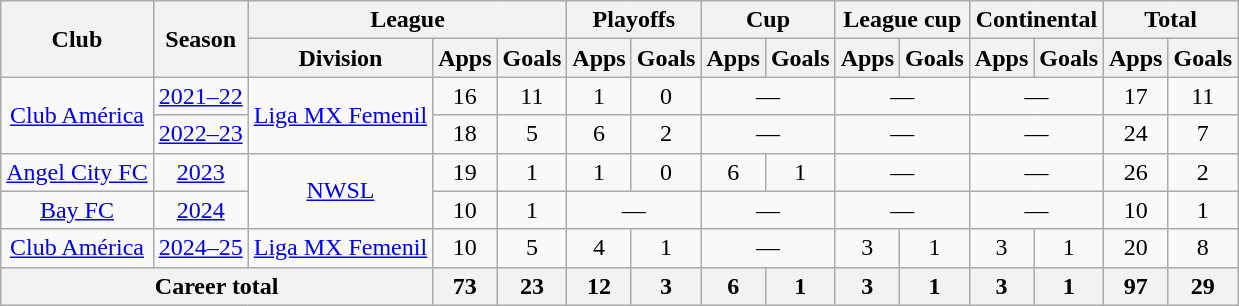<table class="wikitable" style="text-align: center;">
<tr>
<th rowspan="2">Club</th>
<th rowspan="2">Season</th>
<th colspan="3">League</th>
<th colspan="2">Playoffs</th>
<th colspan="2">Cup</th>
<th colspan="2">League cup</th>
<th colspan="2">Continental</th>
<th colspan="2">Total</th>
</tr>
<tr>
<th>Division</th>
<th>Apps</th>
<th>Goals</th>
<th>Apps</th>
<th>Goals</th>
<th>Apps</th>
<th>Goals</th>
<th>Apps</th>
<th>Goals</th>
<th>Apps</th>
<th>Goals</th>
<th>Apps</th>
<th>Goals</th>
</tr>
<tr>
<td rowspan="2"><a href='#'>Club América</a></td>
<td><a href='#'>2021–22</a></td>
<td rowspan="2"><a href='#'>Liga MX Femenil</a></td>
<td>16</td>
<td>11</td>
<td>1</td>
<td>0</td>
<td colspan="2">—</td>
<td colspan="2">—</td>
<td colspan="2">—</td>
<td>17</td>
<td>11</td>
</tr>
<tr>
<td><a href='#'>2022–23</a></td>
<td>18</td>
<td>5</td>
<td>6</td>
<td>2</td>
<td colspan="2">—</td>
<td colspan="2">—</td>
<td colspan="2">—</td>
<td>24</td>
<td>7</td>
</tr>
<tr>
<td><a href='#'>Angel City FC</a></td>
<td><a href='#'>2023</a></td>
<td rowspan="2"><a href='#'>NWSL</a></td>
<td>19</td>
<td>1</td>
<td>1</td>
<td>0</td>
<td>6</td>
<td>1</td>
<td colspan="2">—</td>
<td colspan="2">—</td>
<td>26</td>
<td>2</td>
</tr>
<tr>
<td><a href='#'>Bay FC</a></td>
<td><a href='#'>2024</a></td>
<td>10</td>
<td>1</td>
<td colspan="2">—</td>
<td colspan="2">—</td>
<td colspan="2">—</td>
<td colspan="2">—</td>
<td>10</td>
<td>1</td>
</tr>
<tr>
<td><a href='#'>Club América</a></td>
<td><a href='#'>2024–25</a></td>
<td><a href='#'>Liga MX Femenil</a></td>
<td>10</td>
<td>5</td>
<td>4</td>
<td>1</td>
<td colspan="2">—</td>
<td>3</td>
<td>1</td>
<td>3</td>
<td>1</td>
<td>20</td>
<td>8</td>
</tr>
<tr>
<th colspan="3">Career total</th>
<th>73</th>
<th>23</th>
<th>12</th>
<th>3</th>
<th>6</th>
<th>1</th>
<th>3</th>
<th>1</th>
<th>3</th>
<th>1</th>
<th>97</th>
<th>29</th>
</tr>
</table>
